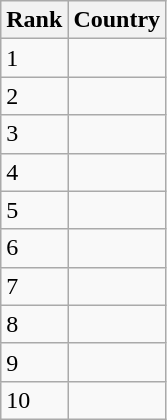<table class="wikitable">
<tr>
<th>Rank</th>
<th>Country</th>
</tr>
<tr>
<td>1</td>
<td></td>
</tr>
<tr>
<td>2</td>
<td></td>
</tr>
<tr>
<td>3</td>
<td></td>
</tr>
<tr>
<td>4</td>
<td></td>
</tr>
<tr>
<td>5</td>
<td></td>
</tr>
<tr>
<td>6</td>
<td></td>
</tr>
<tr>
<td>7</td>
<td></td>
</tr>
<tr>
<td>8</td>
<td></td>
</tr>
<tr>
<td>9</td>
<td></td>
</tr>
<tr>
<td>10</td>
<td></td>
</tr>
</table>
